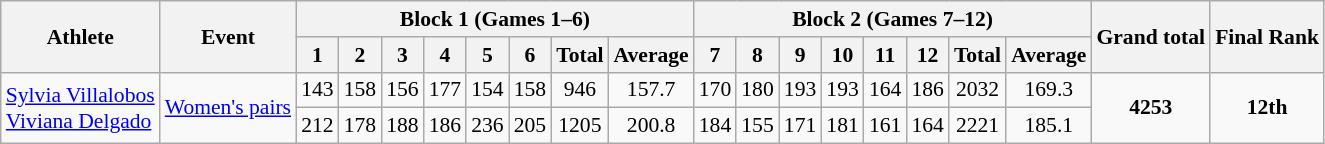<table class="wikitable" border="1" style="font-size:90%">
<tr>
<th rowspan=2>Athlete</th>
<th rowspan=2>Event</th>
<th colspan=8>Block 1 (Games 1–6)</th>
<th colspan=8>Block 2 (Games 7–12)</th>
<th rowspan=2>Grand total</th>
<th rowspan=2>Final Rank</th>
</tr>
<tr>
<th>1</th>
<th>2</th>
<th>3</th>
<th>4</th>
<th>5</th>
<th>6</th>
<th>Total</th>
<th>Average</th>
<th>7</th>
<th>8</th>
<th>9</th>
<th>10</th>
<th>11</th>
<th>12</th>
<th>Total</th>
<th>Average</th>
</tr>
<tr>
<td rowspan=2><a href='#'>Sylvia Villalobos</a> <br> <a href='#'>Viviana Delgado</a></td>
<td rowspan=2><a href='#'>Women's pairs</a></td>
<td align=center>143</td>
<td align=center>158</td>
<td align=center>156</td>
<td align=center>177</td>
<td align=center>154</td>
<td align=center>158</td>
<td align=center>946</td>
<td align=center>157.7</td>
<td align=center>170</td>
<td align=center>180</td>
<td align=center>193</td>
<td align=center>193</td>
<td align=center>164</td>
<td align=center>186</td>
<td align=center>2032</td>
<td align=center>169.3</td>
<td align=center rowspan=2><strong>4253</strong></td>
<td align=center rowspan=2><strong>12th</strong></td>
</tr>
<tr>
<td align=center>212</td>
<td align=center>178</td>
<td align=center>188</td>
<td align=center>186</td>
<td align=center>236</td>
<td align=center>205</td>
<td align=center>1205</td>
<td align=center>200.8</td>
<td align=center>184</td>
<td align=center>155</td>
<td align=center>171</td>
<td align=center>181</td>
<td align=center>161</td>
<td align=center>164</td>
<td align=center>2221</td>
<td align=center>185.1</td>
</tr>
</table>
